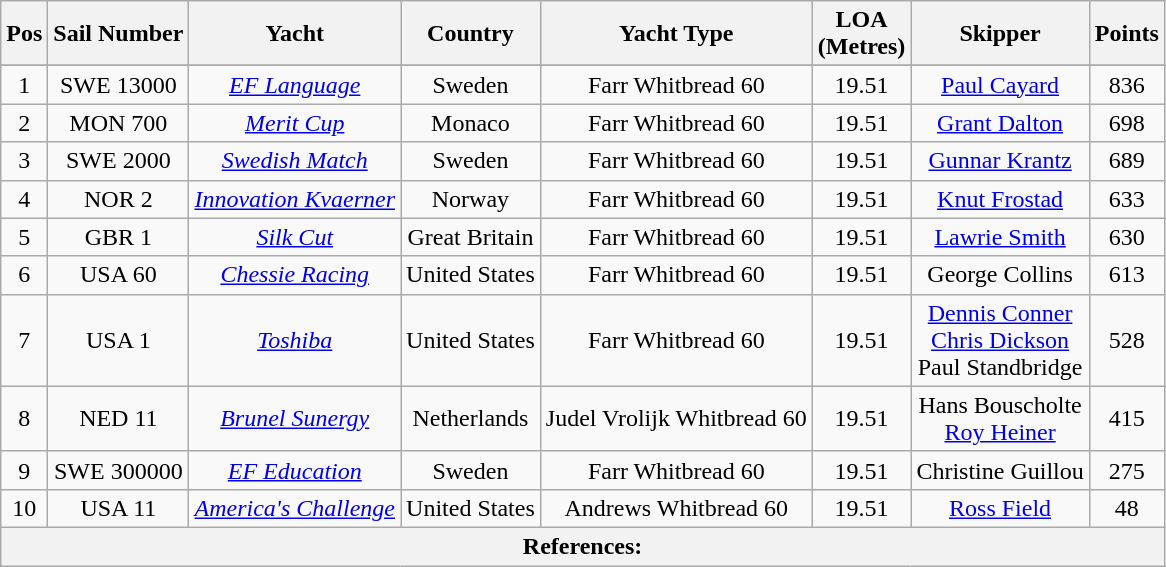<table class="wikitable sortable" style="text-align: center;" "font-size: 100%;">
<tr>
<th>Pos</th>
<th>Sail Number</th>
<th>Yacht</th>
<th>Country</th>
<th>Yacht Type</th>
<th>LOA<br>(Metres)</th>
<th>Skipper</th>
<th>Points</th>
</tr>
<tr style="font-weight:bold">
</tr>
<tr>
<td>1</td>
<td>SWE 13000</td>
<td><em><a href='#'>EF Language</a></em></td>
<td> Sweden</td>
<td>Farr Whitbread 60</td>
<td>19.51</td>
<td><a href='#'>Paul Cayard</a></td>
<td>836</td>
</tr>
<tr>
<td>2</td>
<td>MON 700</td>
<td><em><a href='#'>Merit Cup</a></em></td>
<td> Monaco</td>
<td>Farr Whitbread 60</td>
<td>19.51</td>
<td><a href='#'>Grant Dalton</a></td>
<td>698</td>
</tr>
<tr>
<td>3</td>
<td>SWE 2000</td>
<td><em><a href='#'>Swedish Match</a></em></td>
<td> Sweden</td>
<td>Farr Whitbread 60</td>
<td>19.51</td>
<td><a href='#'>Gunnar Krantz</a></td>
<td>689</td>
</tr>
<tr>
<td>4</td>
<td>NOR 2</td>
<td><em><a href='#'>Innovation Kvaerner</a></em></td>
<td> Norway</td>
<td>Farr Whitbread 60</td>
<td>19.51</td>
<td><a href='#'>Knut Frostad</a></td>
<td>633</td>
</tr>
<tr>
<td>5</td>
<td>GBR 1</td>
<td><em><a href='#'>Silk Cut</a></em></td>
<td> Great Britain</td>
<td>Farr Whitbread 60</td>
<td>19.51</td>
<td><a href='#'>Lawrie Smith</a></td>
<td>630</td>
</tr>
<tr>
<td>6</td>
<td>USA 60</td>
<td><em><a href='#'>Chessie Racing</a></em></td>
<td> United States</td>
<td>Farr Whitbread 60</td>
<td>19.51</td>
<td>George Collins</td>
<td>613</td>
</tr>
<tr>
<td>7</td>
<td>USA 1</td>
<td><em><a href='#'>Toshiba</a></em></td>
<td> United States</td>
<td>Farr Whitbread 60</td>
<td>19.51</td>
<td><a href='#'>Dennis Conner</a> <br> <a href='#'>Chris Dickson</a> <br> Paul Standbridge</td>
<td>528</td>
</tr>
<tr>
<td>8</td>
<td>NED 11</td>
<td><em><a href='#'>Brunel Sunergy</a></em></td>
<td> Netherlands</td>
<td>Judel Vrolijk Whitbread 60</td>
<td>19.51</td>
<td>Hans Bouscholte <br> <a href='#'>Roy Heiner</a></td>
<td>415</td>
</tr>
<tr>
<td>9</td>
<td>SWE 300000</td>
<td><em><a href='#'>EF Education</a></em></td>
<td> Sweden</td>
<td>Farr Whitbread 60</td>
<td>19.51</td>
<td>Christine Guillou</td>
<td>275</td>
</tr>
<tr>
<td>10</td>
<td>USA 11</td>
<td><em><a href='#'>America's Challenge</a></em></td>
<td> United States</td>
<td>Andrews Whitbread 60</td>
<td>19.51</td>
<td><a href='#'>Ross Field</a></td>
<td>48</td>
</tr>
<tr>
<th colspan=8>References:</th>
</tr>
</table>
